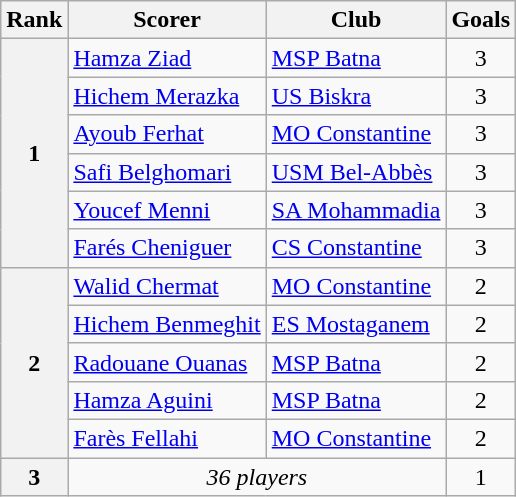<table class="wikitable" style="text-align:center">
<tr>
<th>Rank</th>
<th>Scorer</th>
<th>Club</th>
<th>Goals</th>
</tr>
<tr>
<th rowspan="6">1</th>
<td align="left"> <a href='#'>Hamza Ziad</a></td>
<td align="left"><a href='#'>MSP Batna</a></td>
<td>3</td>
</tr>
<tr>
<td align="left"> <a href='#'>Hichem Merazka</a></td>
<td align="left"><a href='#'>US Biskra</a></td>
<td>3</td>
</tr>
<tr>
<td align="left"> <a href='#'>Ayoub Ferhat</a></td>
<td align="left"><a href='#'>MO Constantine</a></td>
<td>3</td>
</tr>
<tr>
<td align="left"> <a href='#'>Safi Belghomari</a></td>
<td align="left"><a href='#'>USM Bel-Abbès</a></td>
<td>3</td>
</tr>
<tr>
<td align="left"> <a href='#'>Youcef Menni</a></td>
<td align="left"><a href='#'>SA Mohammadia</a></td>
<td>3</td>
</tr>
<tr>
<td align="left"> <a href='#'>Farés Cheniguer</a></td>
<td align="left"><a href='#'>CS Constantine</a></td>
<td>3</td>
</tr>
<tr>
<th rowspan="5">2</th>
<td align="left"> <a href='#'>Walid Chermat</a></td>
<td align="left"><a href='#'>MO Constantine</a></td>
<td>2</td>
</tr>
<tr>
<td align="left"> <a href='#'>Hichem Benmeghit</a></td>
<td align="left"><a href='#'>ES Mostaganem</a></td>
<td>2</td>
</tr>
<tr>
<td align="left"> <a href='#'>Radouane Ouanas</a></td>
<td align="left"><a href='#'>MSP Batna</a></td>
<td>2</td>
</tr>
<tr>
<td align="left"> <a href='#'>Hamza Aguini</a></td>
<td align="left"><a href='#'>MSP Batna</a></td>
<td>2</td>
</tr>
<tr>
<td align="left"> <a href='#'>Farès Fellahi</a></td>
<td align="left"><a href='#'>MO Constantine</a></td>
<td>2</td>
</tr>
<tr>
<th rowspan="1">3</th>
<td align="center" colspan="2"><em>36 players</em></td>
<td>1</td>
</tr>
</table>
